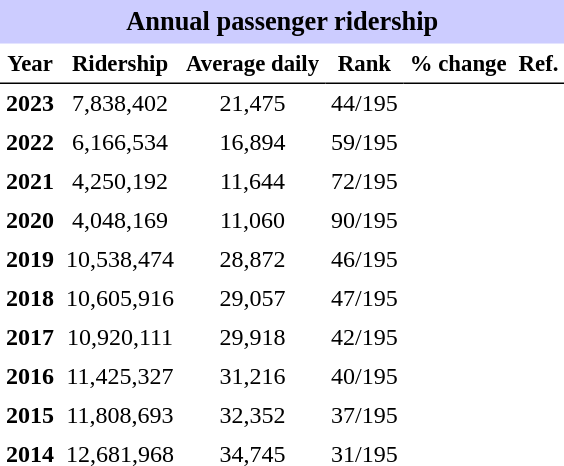<table class="toccolours" cellpadding="4" cellspacing="0" style="text-align:right;">
<tr>
<th colspan="6"  style="background-color:#ccf; background-color:#ccf; font-size:110%; text-align:center;">Annual passenger ridership</th>
</tr>
<tr style="font-size:95%; text-align:center">
<th style="border-bottom:1px solid black">Year</th>
<th style="border-bottom:1px solid black">Ridership</th>
<th style="border-bottom:1px solid black">Average daily</th>
<th style="border-bottom:1px solid black">Rank</th>
<th style="border-bottom:1px solid black">% change</th>
<th style="border-bottom:1px solid black">Ref.</th>
</tr>
<tr style="text-align:center;">
<td><strong>2023</strong></td>
<td>7,838,402</td>
<td>21,475</td>
<td>44/195</td>
<td></td>
<td></td>
</tr>
<tr style="text-align:center;">
<td><strong>2022</strong></td>
<td>6,166,534</td>
<td>16,894</td>
<td>59/195</td>
<td></td>
<td></td>
</tr>
<tr style="text-align:center;">
<td><strong>2021</strong></td>
<td>4,250,192</td>
<td>11,644</td>
<td>72/195</td>
<td></td>
<td></td>
</tr>
<tr style="text-align:center;">
<td><strong>2020</strong></td>
<td>4,048,169</td>
<td>11,060</td>
<td>90/195</td>
<td></td>
<td></td>
</tr>
<tr style="text-align:center;">
<td><strong>2019</strong></td>
<td>10,538,474</td>
<td>28,872</td>
<td>46/195</td>
<td></td>
<td></td>
</tr>
<tr style="text-align:center;">
<td><strong>2018</strong></td>
<td>10,605,916</td>
<td>29,057</td>
<td>47/195</td>
<td></td>
<td></td>
</tr>
<tr style="text-align:center;">
<td><strong>2017</strong></td>
<td>10,920,111</td>
<td>29,918</td>
<td>42/195</td>
<td></td>
<td></td>
</tr>
<tr style="text-align:center;">
<td><strong>2016</strong></td>
<td>11,425,327</td>
<td>31,216</td>
<td>40/195</td>
<td></td>
<td></td>
</tr>
<tr style="text-align:center;">
<td><strong>2015</strong></td>
<td>11,808,693</td>
<td>32,352</td>
<td>37/195</td>
<td></td>
<td></td>
</tr>
<tr style="text-align:center;">
<td><strong>2014</strong></td>
<td>12,681,968</td>
<td>34,745</td>
<td>31/195</td>
<td></td>
<td></td>
</tr>
</table>
